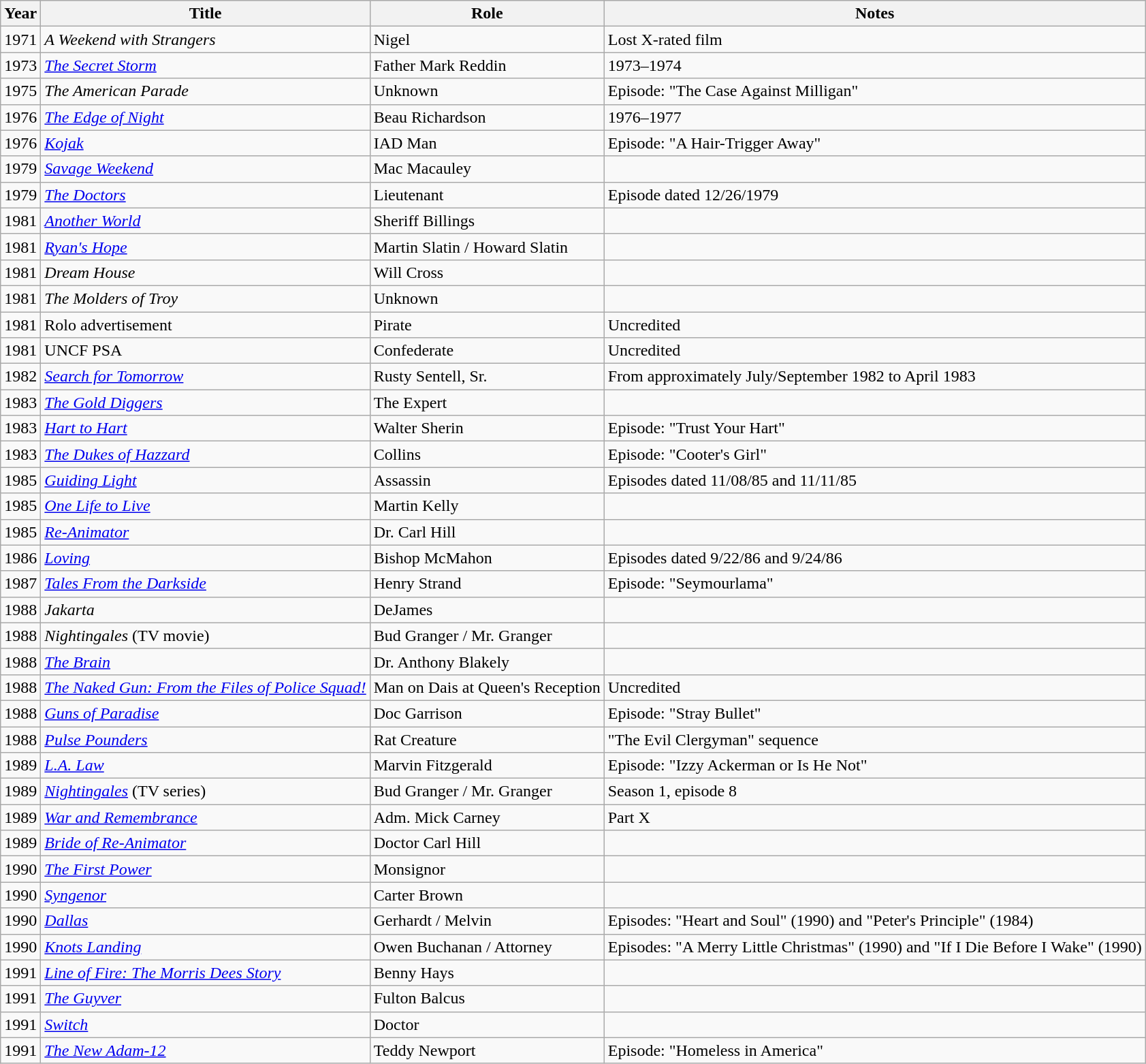<table class="wikitable">
<tr>
<th>Year</th>
<th>Title</th>
<th>Role</th>
<th>Notes</th>
</tr>
<tr>
<td>1971</td>
<td><em>A Weekend with Strangers</em></td>
<td>Nigel</td>
<td>Lost X-rated film</td>
</tr>
<tr>
<td>1973</td>
<td><em><a href='#'>The Secret Storm</a></em></td>
<td>Father Mark Reddin</td>
<td>1973–1974</td>
</tr>
<tr>
<td>1975</td>
<td><em>The American Parade</em></td>
<td>Unknown</td>
<td>Episode: "The Case Against Milligan"</td>
</tr>
<tr>
<td>1976</td>
<td><em><a href='#'>The Edge of Night</a></em></td>
<td>Beau Richardson</td>
<td>1976–1977</td>
</tr>
<tr>
<td>1976</td>
<td><em><a href='#'>Kojak</a></em></td>
<td>IAD Man</td>
<td>Episode: "A Hair-Trigger Away"</td>
</tr>
<tr>
<td>1979</td>
<td><em><a href='#'>Savage Weekend</a></em></td>
<td>Mac Macauley</td>
<td></td>
</tr>
<tr>
<td>1979</td>
<td><em><a href='#'>The Doctors</a></em></td>
<td>Lieutenant</td>
<td>Episode dated 12/26/1979</td>
</tr>
<tr>
<td>1981</td>
<td><em><a href='#'>Another World</a></em></td>
<td>Sheriff Billings</td>
<td></td>
</tr>
<tr>
<td>1981</td>
<td><em><a href='#'>Ryan's Hope</a></em></td>
<td>Martin Slatin / Howard Slatin</td>
<td></td>
</tr>
<tr>
<td>1981</td>
<td><em>Dream House</em></td>
<td>Will Cross</td>
<td></td>
</tr>
<tr>
<td>1981</td>
<td><em>The Molders of Troy</em></td>
<td>Unknown</td>
<td></td>
</tr>
<tr>
<td>1981</td>
<td>Rolo advertisement</td>
<td>Pirate</td>
<td>Uncredited</td>
</tr>
<tr>
<td>1981</td>
<td>UNCF PSA</td>
<td>Confederate</td>
<td>Uncredited</td>
</tr>
<tr>
<td>1982</td>
<td><em><a href='#'>Search for Tomorrow</a></em></td>
<td>Rusty Sentell, Sr.</td>
<td>From approximately July/September 1982 to April 1983</td>
</tr>
<tr>
<td>1983</td>
<td><em><a href='#'>The Gold Diggers</a></em></td>
<td>The Expert</td>
</tr>
<tr>
<td>1983</td>
<td><em><a href='#'>Hart to Hart</a></em></td>
<td>Walter Sherin</td>
<td>Episode: "Trust Your Hart"</td>
</tr>
<tr>
<td>1983</td>
<td><em><a href='#'>The Dukes of Hazzard</a></em></td>
<td>Collins</td>
<td>Episode: "Cooter's Girl"</td>
</tr>
<tr>
<td>1985</td>
<td><em><a href='#'>Guiding Light</a></em></td>
<td>Assassin</td>
<td>Episodes dated 11/08/85 and 11/11/85</td>
</tr>
<tr>
<td>1985</td>
<td><em><a href='#'>One Life to Live</a></em></td>
<td>Martin Kelly</td>
<td></td>
</tr>
<tr>
<td>1985</td>
<td><em><a href='#'>Re-Animator</a></em></td>
<td>Dr. Carl Hill</td>
</tr>
<tr>
<td>1986</td>
<td><em><a href='#'>Loving</a></em></td>
<td>Bishop McMahon</td>
<td>Episodes dated 9/22/86 and 9/24/86</td>
</tr>
<tr>
<td>1987</td>
<td><em><a href='#'>Tales From the Darkside</a></em></td>
<td>Henry Strand</td>
<td>Episode: "Seymourlama"</td>
</tr>
<tr>
<td>1988</td>
<td><em>Jakarta</em></td>
<td>DeJames</td>
</tr>
<tr>
<td>1988</td>
<td><em>Nightingales</em> (TV movie)</td>
<td>Bud Granger / Mr. Granger</td>
<td></td>
</tr>
<tr>
<td>1988</td>
<td><em><a href='#'>The Brain</a></em></td>
<td>Dr. Anthony Blakely</td>
</tr>
<tr>
<td>1988</td>
<td><em><a href='#'>The Naked Gun: From the Files of Police Squad!</a></em></td>
<td>Man on Dais at Queen's Reception</td>
<td>Uncredited</td>
</tr>
<tr>
<td>1988</td>
<td><em><a href='#'>Guns of Paradise</a></em></td>
<td>Doc Garrison</td>
<td>Episode: "Stray Bullet"</td>
</tr>
<tr>
<td>1988</td>
<td><em><a href='#'>Pulse Pounders</a></em></td>
<td>Rat Creature</td>
<td>"The Evil Clergyman" sequence</td>
</tr>
<tr>
<td>1989</td>
<td><em><a href='#'>L.A. Law</a></em></td>
<td>Marvin Fitzgerald</td>
<td>Episode: "Izzy Ackerman or Is He Not"</td>
</tr>
<tr>
<td>1989</td>
<td><em><a href='#'>Nightingales</a></em> (TV series)</td>
<td>Bud Granger / Mr. Granger</td>
<td>Season 1, episode 8</td>
</tr>
<tr>
<td>1989</td>
<td><a href='#'><em>War and Remembrance</em></a></td>
<td>Adm. Mick Carney</td>
<td>Part X</td>
</tr>
<tr>
<td>1989</td>
<td><em><a href='#'>Bride of Re-Animator</a></em></td>
<td>Doctor Carl Hill</td>
<td></td>
</tr>
<tr>
<td>1990</td>
<td><em><a href='#'>The First Power</a></em></td>
<td>Monsignor</td>
<td></td>
</tr>
<tr>
<td>1990</td>
<td><em><a href='#'>Syngenor</a></em></td>
<td>Carter Brown</td>
<td></td>
</tr>
<tr>
<td>1990</td>
<td><em><a href='#'>Dallas</a></em></td>
<td>Gerhardt / Melvin</td>
<td>Episodes: "Heart and Soul" (1990) and "Peter's Principle" (1984)</td>
</tr>
<tr>
<td>1990</td>
<td><em><a href='#'>Knots Landing</a></em></td>
<td>Owen Buchanan / Attorney</td>
<td>Episodes: "A Merry Little Christmas" (1990) and "If I Die Before I Wake" (1990)</td>
</tr>
<tr>
<td>1991</td>
<td><em><a href='#'>Line of Fire: The Morris Dees Story</a></em></td>
<td>Benny Hays</td>
<td></td>
</tr>
<tr>
<td>1991</td>
<td><em><a href='#'>The Guyver</a></em></td>
<td>Fulton Balcus</td>
<td></td>
</tr>
<tr>
<td>1991</td>
<td><em><a href='#'>Switch</a></em></td>
<td>Doctor</td>
<td></td>
</tr>
<tr>
<td>1991</td>
<td><a href='#'><em>The New Adam-12</em></a></td>
<td>Teddy Newport</td>
<td>Episode: "Homeless in America"</td>
</tr>
</table>
